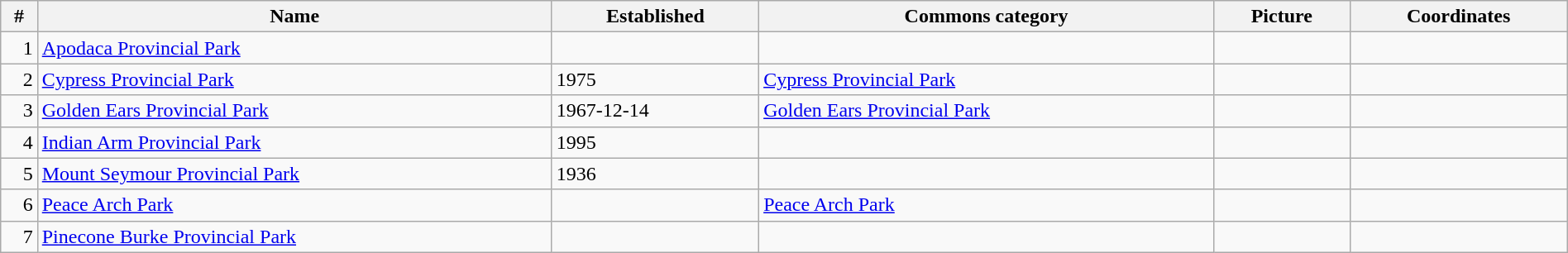<table class="wikitable sortable" style="width:100%;">
<tr>
<th>#</th>
<th>Name</th>
<th>Established</th>
<th>Commons category</th>
<th>Picture</th>
<th>Coordinates</th>
</tr>
<tr>
<td style="text-align:right;">1</td>
<td><a href='#'>Apodaca Provincial Park</a></td>
<td></td>
<td></td>
<td></td>
<td></td>
</tr>
<tr>
<td style="text-align:right;">2</td>
<td><a href='#'>Cypress Provincial Park</a></td>
<td>1975</td>
<td><a href='#'>Cypress Provincial Park</a></td>
<td></td>
<td></td>
</tr>
<tr>
<td style="text-align:right;">3</td>
<td><a href='#'>Golden Ears Provincial Park</a></td>
<td>1967-12-14</td>
<td><a href='#'>Golden Ears Provincial Park</a></td>
<td></td>
<td></td>
</tr>
<tr>
<td style="text-align:right;">4</td>
<td><a href='#'>Indian Arm Provincial Park</a></td>
<td>1995</td>
<td></td>
<td></td>
<td></td>
</tr>
<tr>
<td style="text-align:right;">5</td>
<td><a href='#'>Mount Seymour Provincial Park</a></td>
<td>1936</td>
<td></td>
<td></td>
<td></td>
</tr>
<tr>
<td style="text-align:right;">6</td>
<td><a href='#'>Peace Arch Park</a></td>
<td></td>
<td><a href='#'>Peace Arch Park</a></td>
<td></td>
<td></td>
</tr>
<tr>
<td style="text-align:right;">7</td>
<td><a href='#'>Pinecone Burke Provincial Park</a></td>
<td></td>
<td></td>
<td></td>
<td></td>
</tr>
</table>
